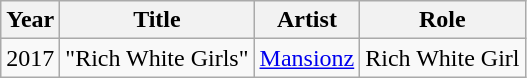<table class="wikitable sortable">
<tr>
<th>Year</th>
<th>Title</th>
<th>Artist</th>
<th>Role</th>
</tr>
<tr>
<td>2017</td>
<td>"Rich White Girls"</td>
<td><a href='#'>Mansionz</a></td>
<td>Rich White Girl</td>
</tr>
</table>
